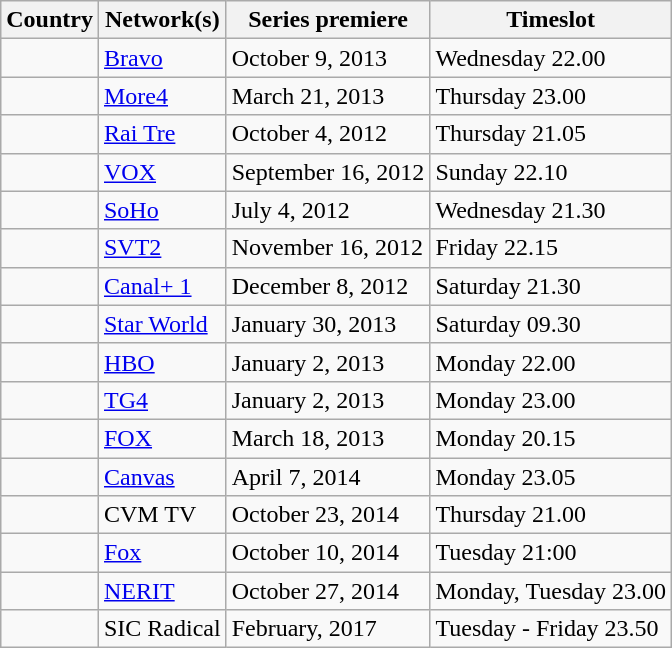<table class="wikitable sortable" ; margin:auto;">
<tr>
<th>Country</th>
<th>Network(s)</th>
<th>Series premiere</th>
<th>Timeslot</th>
</tr>
<tr>
<td></td>
<td><a href='#'>Bravo</a></td>
<td>October 9, 2013</td>
<td>Wednesday 22.00</td>
</tr>
<tr>
<td></td>
<td><a href='#'>More4</a></td>
<td>March 21, 2013</td>
<td>Thursday 23.00</td>
</tr>
<tr>
<td></td>
<td><a href='#'>Rai Tre</a></td>
<td>October 4, 2012</td>
<td>Thursday 21.05</td>
</tr>
<tr>
<td></td>
<td><a href='#'>VOX</a></td>
<td>September 16, 2012</td>
<td>Sunday 22.10</td>
</tr>
<tr>
<td></td>
<td><a href='#'>SoHo</a></td>
<td>July 4, 2012</td>
<td>Wednesday 21.30</td>
</tr>
<tr>
<td></td>
<td><a href='#'>SVT2</a></td>
<td>November 16, 2012</td>
<td>Friday 22.15</td>
</tr>
<tr>
<td></td>
<td><a href='#'>Canal+ 1</a></td>
<td>December 8, 2012</td>
<td>Saturday 21.30</td>
</tr>
<tr>
<td></td>
<td><a href='#'>Star World</a></td>
<td>January 30, 2013</td>
<td>Saturday 09.30</td>
</tr>
<tr>
<td></td>
<td><a href='#'>HBO</a></td>
<td>January 2, 2013</td>
<td>Monday 22.00</td>
</tr>
<tr>
<td></td>
<td><a href='#'>TG4</a></td>
<td>January 2, 2013</td>
<td>Monday 23.00</td>
</tr>
<tr>
<td></td>
<td><a href='#'>FOX</a></td>
<td>March 18, 2013</td>
<td>Monday 20.15</td>
</tr>
<tr>
<td></td>
<td><a href='#'>Canvas</a></td>
<td>April 7, 2014</td>
<td>Monday 23.05</td>
</tr>
<tr>
<td></td>
<td>CVM TV</td>
<td>October 23, 2014</td>
<td>Thursday 21.00</td>
</tr>
<tr>
<td></td>
<td><a href='#'>Fox</a></td>
<td>October 10, 2014</td>
<td>Tuesday 21:00</td>
</tr>
<tr>
<td></td>
<td><a href='#'>NERIT</a></td>
<td>October 27, 2014</td>
<td>Monday, Tuesday 23.00</td>
</tr>
<tr>
<td></td>
<td>SIC Radical</td>
<td>February, 2017</td>
<td>Tuesday - Friday 23.50</td>
</tr>
</table>
